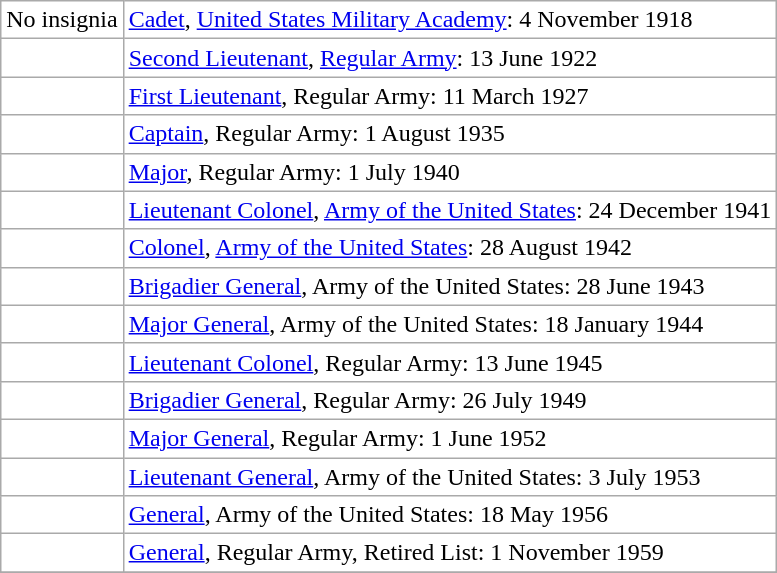<table class="wikitable" style="background:white">
<tr>
<td align="center">No insignia</td>
<td><a href='#'>Cadet</a>, <a href='#'>United States Military Academy</a>: 4 November 1918</td>
</tr>
<tr>
<td align="center"></td>
<td><a href='#'>Second Lieutenant</a>, <a href='#'>Regular Army</a>: 13 June 1922</td>
</tr>
<tr>
<td align="center"></td>
<td><a href='#'>First Lieutenant</a>, Regular Army: 11 March 1927</td>
</tr>
<tr>
<td align="center"></td>
<td><a href='#'>Captain</a>, Regular Army: 1 August 1935</td>
</tr>
<tr>
<td align="center"></td>
<td><a href='#'>Major</a>, Regular Army: 1 July 1940</td>
</tr>
<tr>
<td align="center"></td>
<td><a href='#'>Lieutenant Colonel</a>, <a href='#'>Army of the United States</a>: 24 December 1941</td>
</tr>
<tr>
<td align="center"></td>
<td><a href='#'>Colonel</a>, <a href='#'>Army of the United States</a>: 28 August 1942</td>
</tr>
<tr>
<td align="center"></td>
<td><a href='#'>Brigadier General</a>, Army of the United States: 28 June 1943</td>
</tr>
<tr>
<td align="center"></td>
<td><a href='#'>Major General</a>, Army of the United States: 18 January 1944</td>
</tr>
<tr>
<td align="center"></td>
<td><a href='#'>Lieutenant Colonel</a>, Regular Army: 13 June 1945</td>
</tr>
<tr>
<td align="center"></td>
<td><a href='#'>Brigadier General</a>, Regular Army: 26 July 1949</td>
</tr>
<tr>
<td align="center"></td>
<td><a href='#'>Major General</a>, Regular Army: 1 June 1952</td>
</tr>
<tr>
<td align="center"></td>
<td><a href='#'>Lieutenant General</a>, Army of the United States: 3 July 1953</td>
</tr>
<tr>
<td align="center"></td>
<td><a href='#'>General</a>, Army of the United States: 18 May 1956</td>
</tr>
<tr>
<td align="center"></td>
<td><a href='#'>General</a>, Regular Army, Retired List: 1 November 1959</td>
</tr>
<tr>
</tr>
</table>
